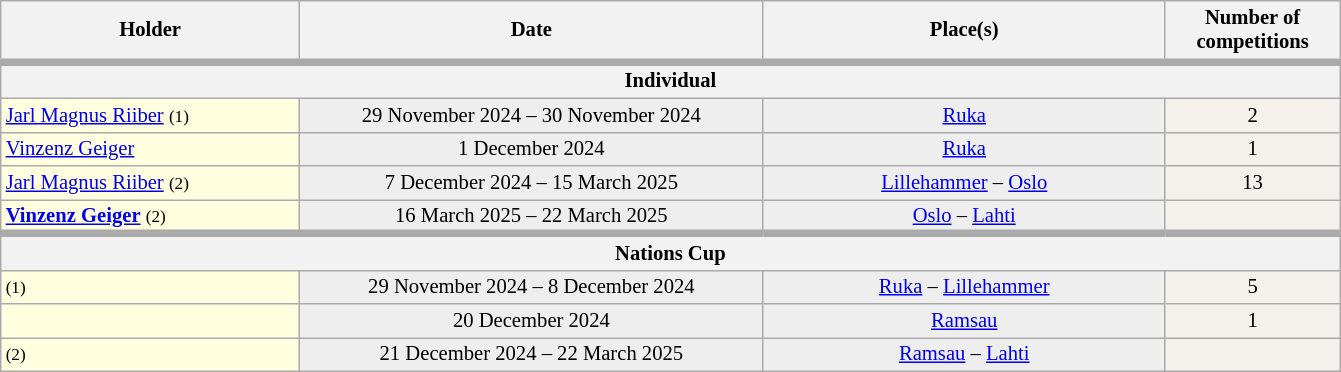<table class="wikitable plainrowheaders" style="background:#fff; font-size:86%; line-height:16px; border:grey solid 1px; border-collapse:collapse;">
<tr>
<th style="width:14em;"> Holder</th>
<th style="width:22em;">Date</th>
<th style="width:19em;">Place(s)</th>
<th style="width:8em;">Number of competitions</th>
</tr>
<tr style="background:#EEEEEE;">
<th scope="col" colspan=4 bgcolor="FFFF99" style="border-top-width:5px"><strong>Individual</strong></th>
</tr>
<tr>
<td bgcolor=FFFFE0> <a href='#'>Jarl Magnus Riiber</a> <small>(1)</small></td>
<td align=center bgcolor=#EEEEEE>29 November 2024 – 30 November 2024</td>
<td align=center bgcolor=#EEEEEE> <a href='#'>Ruka</a></td>
<td align=center bgcolor=#F4F0EC>2</td>
</tr>
<tr>
<td bgcolor=FFFFE0> <a href='#'>Vinzenz Geiger</a></td>
<td align=center bgcolor=#EEEEEE>1 December 2024</td>
<td align=center bgcolor=#EEEEEE> <a href='#'>Ruka</a></td>
<td align=center bgcolor=#F4F0EC>1</td>
</tr>
<tr>
<td bgcolor=FFFFE0> <a href='#'>Jarl Magnus Riiber</a> <small>(2)</small></td>
<td align=center bgcolor=#EEEEEE>7 December 2024 – 15 March 2025</td>
<td align=center bgcolor=#EEEEEE> <a href='#'>Lillehammer</a> –  <a href='#'>Oslo</a></td>
<td align=center bgcolor=#F4F0EC>13</td>
</tr>
<tr>
<td bgcolor=FFFFE0> <strong><a href='#'>Vinzenz Geiger</a></strong> <small>(2)</small></td>
<td align=center bgcolor=#EEEEEE>16 March 2025 – 22 March 2025</td>
<td align=center bgcolor=#EEEEEE> <a href='#'>Oslo</a> –  <a href='#'>Lahti</a></td>
<td align=center bgcolor=#F4F0EC><strong></strong></td>
</tr>
<tr>
</tr>
<tr style="background:#EEEEEE;">
<th scope="col" colspan=4 bgcolor="FFFF99" style="border-top-width:5px"><strong>Nations Cup</strong></th>
</tr>
<tr>
<td bgcolor=FFFFE0> <small>(1)</small></td>
<td align=center bgcolor=#EEEEEE>29 November 2024 – 8 December 2024</td>
<td align=center bgcolor=#EEEEEE> <a href='#'>Ruka</a> –  <a href='#'>Lillehammer</a></td>
<td align=center bgcolor=#F4F0EC>5</td>
</tr>
<tr>
<td bgcolor=FFFFE0></td>
<td align=center bgcolor=#EEEEEE>20 December 2024</td>
<td align=center bgcolor=#EEEEEE> <a href='#'>Ramsau</a></td>
<td align=center bgcolor=#F4F0EC>1</td>
</tr>
<tr>
<td bgcolor=FFFFE0><strong></strong> <small>(2)</small></td>
<td align=center bgcolor=#EEEEEE>21 December 2024 – 22 March 2025</td>
<td align=center bgcolor=#EEEEEE> <a href='#'>Ramsau</a> –  <a href='#'>Lahti</a></td>
<td align=center bgcolor=#F4F0EC><strong></strong></td>
</tr>
</table>
